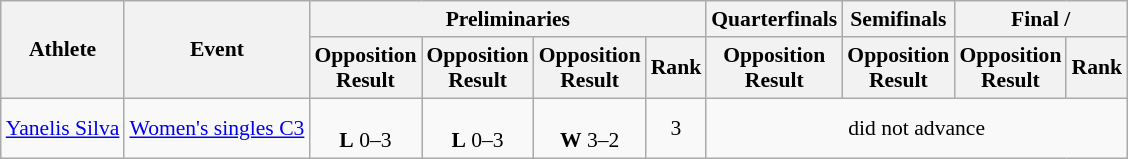<table class=wikitable style="font-size:90%">
<tr>
<th rowspan="2">Athlete</th>
<th rowspan="2">Event</th>
<th colspan="4">Preliminaries</th>
<th>Quarterfinals</th>
<th>Semifinals</th>
<th colspan="2">Final / </th>
</tr>
<tr>
<th>Opposition<br>Result</th>
<th>Opposition<br>Result</th>
<th>Opposition<br>Result</th>
<th>Rank</th>
<th>Opposition<br>Result</th>
<th>Opposition<br>Result</th>
<th>Opposition<br>Result</th>
<th>Rank</th>
</tr>
<tr>
<td><a href='#'>Yanelis Silva</a></td>
<td><a href='#'>Women's singles C3</a></td>
<td align="center"><br><strong>L</strong> 0–3</td>
<td align="center"><br><strong>L</strong> 0–3</td>
<td align="center"><br><strong>W</strong> 3–2</td>
<td align="center">3</td>
<td align="center" colspan="4">did not advance</td>
</tr>
</table>
